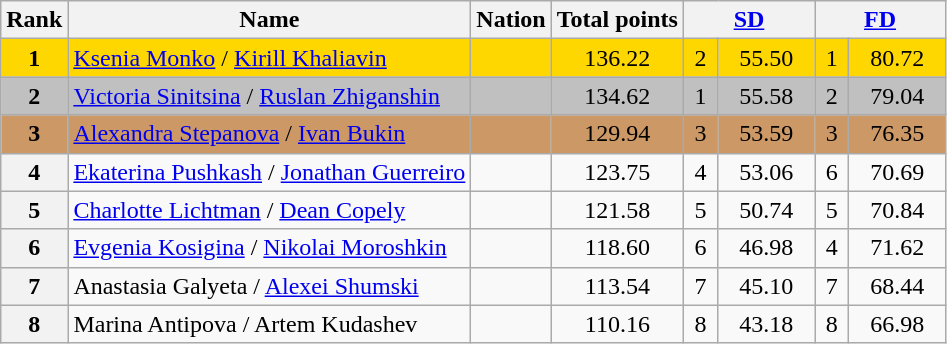<table class="wikitable sortable">
<tr>
<th>Rank</th>
<th>Name</th>
<th>Nation</th>
<th>Total points</th>
<th colspan="2" width="80px"><a href='#'>SD</a></th>
<th colspan="2" width="80px"><a href='#'>FD</a></th>
</tr>
<tr bgcolor="gold">
<td align="center"><strong>1</strong></td>
<td><a href='#'>Ksenia Monko</a> / <a href='#'>Kirill Khaliavin</a></td>
<td></td>
<td align="center">136.22</td>
<td align="center">2</td>
<td align="center">55.50</td>
<td align="center">1</td>
<td align="center">80.72</td>
</tr>
<tr bgcolor="silver">
<td align="center"><strong>2</strong></td>
<td><a href='#'>Victoria Sinitsina</a> / <a href='#'>Ruslan Zhiganshin</a></td>
<td></td>
<td align="center">134.62</td>
<td align="center">1</td>
<td align="center">55.58</td>
<td align="center">2</td>
<td align="center">79.04</td>
</tr>
<tr bgcolor="cc9966">
<td align="center"><strong>3</strong></td>
<td><a href='#'>Alexandra Stepanova</a> / <a href='#'>Ivan Bukin</a></td>
<td></td>
<td align="center">129.94</td>
<td align="center">3</td>
<td align="center">53.59</td>
<td align="center">3</td>
<td align="center">76.35</td>
</tr>
<tr>
<th>4</th>
<td><a href='#'>Ekaterina Pushkash</a> / <a href='#'>Jonathan Guerreiro</a></td>
<td></td>
<td align="center">123.75</td>
<td align="center">4</td>
<td align="center">53.06</td>
<td align="center">6</td>
<td align="center">70.69</td>
</tr>
<tr>
<th>5</th>
<td><a href='#'>Charlotte Lichtman</a> / <a href='#'>Dean Copely</a></td>
<td></td>
<td align="center">121.58</td>
<td align="center">5</td>
<td align="center">50.74</td>
<td align="center">5</td>
<td align="center">70.84</td>
</tr>
<tr>
<th>6</th>
<td><a href='#'>Evgenia Kosigina</a> / <a href='#'>Nikolai Moroshkin</a></td>
<td></td>
<td align="center">118.60</td>
<td align="center">6</td>
<td align="center">46.98</td>
<td align="center">4</td>
<td align="center">71.62</td>
</tr>
<tr>
<th>7</th>
<td>Anastasia Galyeta / <a href='#'>Alexei Shumski</a></td>
<td></td>
<td align="center">113.54</td>
<td align="center">7</td>
<td align="center">45.10</td>
<td align="center">7</td>
<td align="center">68.44</td>
</tr>
<tr>
<th>8</th>
<td>Marina Antipova / Artem Kudashev</td>
<td></td>
<td align="center">110.16</td>
<td align="center">8</td>
<td align="center">43.18</td>
<td align="center">8</td>
<td align="center">66.98</td>
</tr>
</table>
